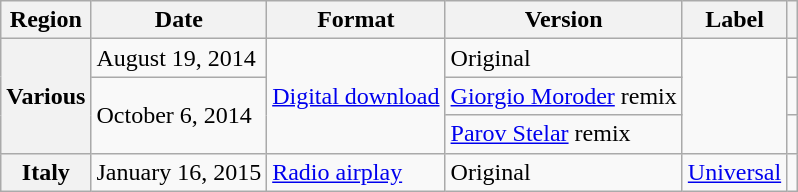<table class="wikitable plainrowheaders">
<tr>
<th scope="col">Region</th>
<th scope="col">Date</th>
<th scope="col">Format</th>
<th scope="col">Version</th>
<th scope="col">Label</th>
<th scope="col"></th>
</tr>
<tr>
<th scope="row" rowspan="3">Various</th>
<td>August 19, 2014</td>
<td rowspan="3"><a href='#'>Digital download</a></td>
<td>Original</td>
<td rowspan="3"></td>
<td align="center"></td>
</tr>
<tr>
<td rowspan="2">October 6, 2014</td>
<td><a href='#'>Giorgio Moroder</a> remix</td>
<td align="center"></td>
</tr>
<tr>
<td><a href='#'>Parov Stelar</a> remix</td>
<td align="center"></td>
</tr>
<tr>
<th scope="row">Italy</th>
<td>January 16, 2015</td>
<td><a href='#'>Radio airplay</a></td>
<td>Original</td>
<td><a href='#'>Universal</a></td>
<td align="center"></td>
</tr>
</table>
